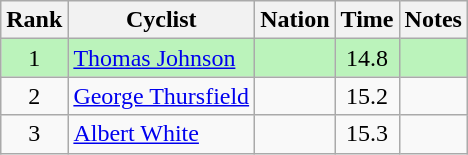<table class="wikitable sortable" style="text-align:center">
<tr>
<th>Rank</th>
<th>Cyclist</th>
<th>Nation</th>
<th>Time</th>
<th>Notes</th>
</tr>
<tr bgcolor=bbf3bb>
<td>1</td>
<td align=left><a href='#'>Thomas Johnson</a></td>
<td align=left></td>
<td>14.8</td>
<td></td>
</tr>
<tr>
<td>2</td>
<td align=left><a href='#'>George Thursfield</a></td>
<td align=left></td>
<td>15.2</td>
<td></td>
</tr>
<tr>
<td>3</td>
<td align=left><a href='#'>Albert White</a></td>
<td align=left></td>
<td>15.3</td>
<td></td>
</tr>
</table>
